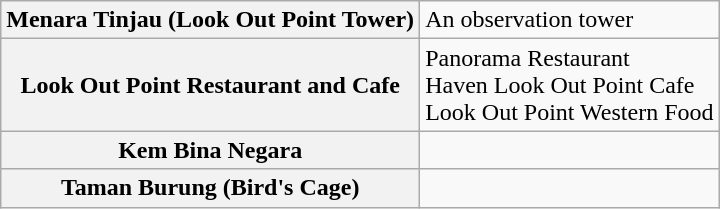<table class="wikitable" border="1">
<tr>
<th>Menara Tinjau (Look Out Point Tower)</th>
<td>An observation tower</td>
</tr>
<tr>
<th>Look Out Point Restaurant and Cafe</th>
<td>Panorama Restaurant<br>Haven Look Out Point Cafe<br>Look Out Point Western Food</td>
</tr>
<tr>
<th>Kem Bina Negara</th>
<td></td>
</tr>
<tr>
<th>Taman Burung (Bird's Cage)</th>
<td></td>
</tr>
</table>
